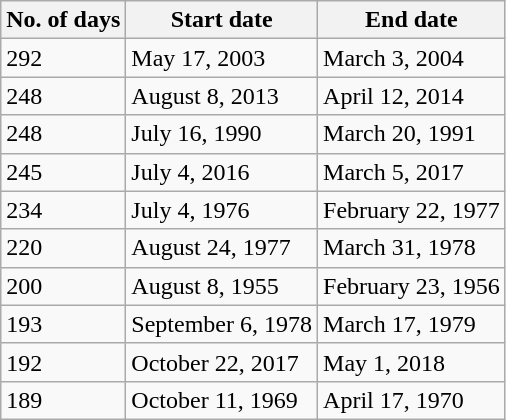<table class="wikitable sortable">
<tr>
<th>No. of days</th>
<th>Start date</th>
<th>End date</th>
</tr>
<tr>
<td>292</td>
<td>May 17, 2003</td>
<td>March 3, 2004</td>
</tr>
<tr>
<td>248</td>
<td>August 8, 2013</td>
<td>April 12, 2014</td>
</tr>
<tr>
<td>248</td>
<td>July 16, 1990</td>
<td>March 20, 1991</td>
</tr>
<tr>
<td>245</td>
<td>July 4, 2016</td>
<td>March 5, 2017</td>
</tr>
<tr>
<td>234</td>
<td>July 4, 1976</td>
<td>February 22, 1977</td>
</tr>
<tr>
<td>220</td>
<td>August 24, 1977</td>
<td>March 31, 1978</td>
</tr>
<tr>
<td>200</td>
<td>August 8, 1955</td>
<td>February 23, 1956</td>
</tr>
<tr>
<td>193</td>
<td>September 6, 1978</td>
<td>March 17, 1979</td>
</tr>
<tr>
<td>192</td>
<td>October 22, 2017</td>
<td>May 1, 2018</td>
</tr>
<tr>
<td>189</td>
<td>October 11, 1969</td>
<td>April 17, 1970</td>
</tr>
</table>
